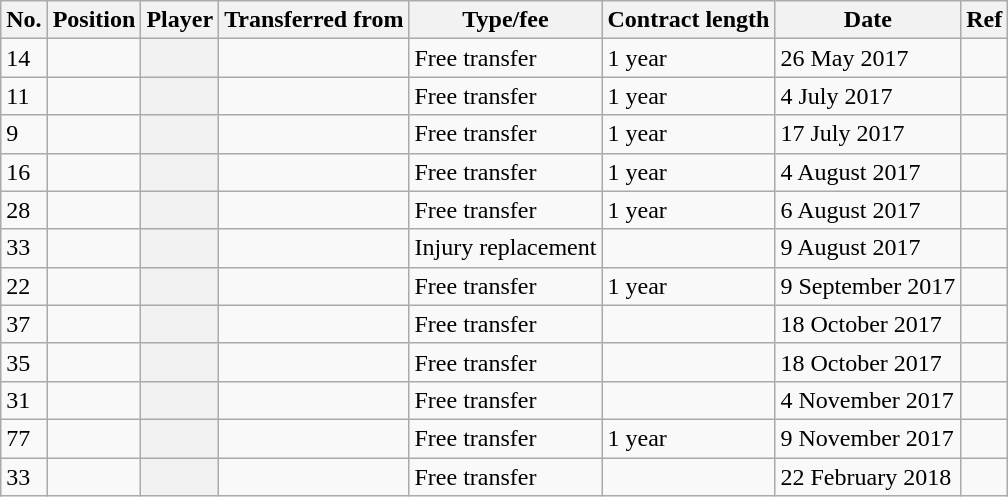<table class="wikitable plainrowheaders sortable" style="text-align:center; text-align:left">
<tr>
<th scope="col">No.</th>
<th scope="col">Position</th>
<th scope="col">Player</th>
<th scope="col">Transferred from</th>
<th scope="col">Type/fee</th>
<th scope="col">Contract length</th>
<th scope="col">Date</th>
<th scope="col" class="unsortable">Ref</th>
</tr>
<tr>
<td>14</td>
<td></td>
<th scope="row"></th>
<td></td>
<td>Free transfer</td>
<td>1 year</td>
<td>26 May 2017</td>
<td></td>
</tr>
<tr>
<td>11</td>
<td></td>
<th scope="row"></th>
<td></td>
<td>Free transfer</td>
<td>1 year</td>
<td>4 July 2017</td>
<td></td>
</tr>
<tr>
<td>9</td>
<td></td>
<th scope="row"></th>
<td></td>
<td>Free transfer</td>
<td>1 year</td>
<td>17 July 2017</td>
<td></td>
</tr>
<tr>
<td>16</td>
<td></td>
<th scope="row"></th>
<td></td>
<td>Free transfer</td>
<td>1 year</td>
<td>4 August 2017</td>
<td></td>
</tr>
<tr>
<td>28</td>
<td></td>
<th scope="row"></th>
<td></td>
<td>Free transfer</td>
<td>1 year</td>
<td>6 August 2017</td>
<td></td>
</tr>
<tr>
<td>33</td>
<td></td>
<th scope="row"></th>
<td></td>
<td>Injury replacement</td>
<td></td>
<td>9 August 2017</td>
<td></td>
</tr>
<tr>
<td>22</td>
<td></td>
<th scope="row"></th>
<td></td>
<td>Free transfer</td>
<td>1 year</td>
<td>9 September 2017</td>
<td></td>
</tr>
<tr>
<td>37</td>
<td></td>
<th scope="row"></th>
<td></td>
<td>Free transfer</td>
<td></td>
<td>18 October 2017</td>
<td></td>
</tr>
<tr>
<td>35</td>
<td></td>
<th scope="row"></th>
<td></td>
<td>Free transfer</td>
<td></td>
<td>18 October 2017</td>
<td></td>
</tr>
<tr>
<td>31</td>
<td></td>
<th scope="row"></th>
<td></td>
<td>Free transfer</td>
<td></td>
<td>4 November 2017</td>
<td></td>
</tr>
<tr>
<td>77</td>
<td></td>
<th scope="row"></th>
<td></td>
<td>Free transfer</td>
<td>1 year</td>
<td>9 November 2017</td>
<td></td>
</tr>
<tr>
<td>33</td>
<td></td>
<th scope="row"></th>
<td></td>
<td>Free transfer</td>
<td></td>
<td>22 February 2018</td>
<td></td>
</tr>
</table>
